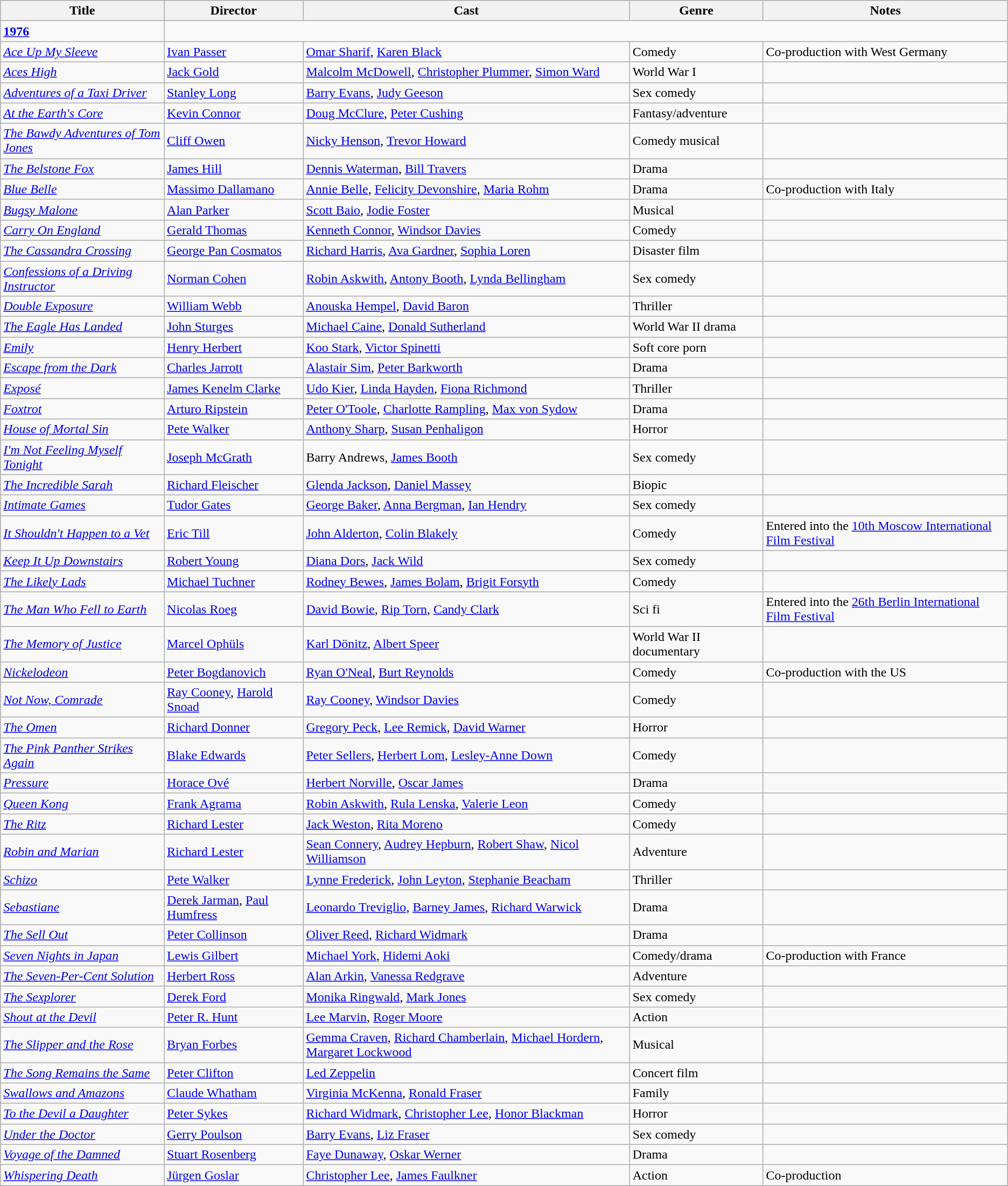<table class="wikitable">
<tr>
<th>Title</th>
<th>Director</th>
<th>Cast</th>
<th>Genre</th>
<th>Notes</th>
</tr>
<tr>
<td><strong><a href='#'>1976</a></strong></td>
</tr>
<tr>
<td><em><a href='#'>Ace Up My Sleeve</a></em></td>
<td><a href='#'>Ivan Passer</a></td>
<td><a href='#'>Omar Sharif</a>, <a href='#'>Karen Black</a></td>
<td>Comedy</td>
<td>Co-production with West Germany</td>
</tr>
<tr>
<td><em><a href='#'>Aces High</a></em></td>
<td><a href='#'>Jack Gold</a></td>
<td><a href='#'>Malcolm McDowell</a>, <a href='#'>Christopher Plummer</a>, <a href='#'>Simon Ward</a></td>
<td>World War I</td>
<td></td>
</tr>
<tr>
<td><em><a href='#'>Adventures of a Taxi Driver</a></em></td>
<td><a href='#'>Stanley Long</a></td>
<td><a href='#'>Barry Evans</a>, <a href='#'>Judy Geeson</a></td>
<td>Sex comedy</td>
<td></td>
</tr>
<tr>
<td><em><a href='#'>At the Earth's Core</a></em></td>
<td><a href='#'>Kevin Connor</a></td>
<td><a href='#'>Doug McClure</a>, <a href='#'>Peter Cushing</a></td>
<td>Fantasy/adventure</td>
<td></td>
</tr>
<tr>
<td><em><a href='#'>The Bawdy Adventures of Tom Jones</a></em></td>
<td><a href='#'>Cliff Owen</a></td>
<td><a href='#'>Nicky Henson</a>, <a href='#'>Trevor Howard</a></td>
<td>Comedy musical</td>
<td></td>
</tr>
<tr>
<td><em><a href='#'>The Belstone Fox</a></em></td>
<td><a href='#'>James Hill</a></td>
<td><a href='#'>Dennis Waterman</a>, <a href='#'>Bill Travers</a></td>
<td>Drama</td>
<td></td>
</tr>
<tr>
<td><em><a href='#'>Blue Belle</a></em></td>
<td><a href='#'>Massimo Dallamano</a></td>
<td><a href='#'>Annie Belle</a>, <a href='#'>Felicity Devonshire</a>, <a href='#'>Maria Rohm</a></td>
<td>Drama</td>
<td>Co-production with Italy</td>
</tr>
<tr>
<td><em><a href='#'>Bugsy Malone</a></em></td>
<td><a href='#'>Alan Parker</a></td>
<td><a href='#'>Scott Baio</a>, <a href='#'>Jodie Foster</a></td>
<td>Musical</td>
<td></td>
</tr>
<tr>
<td><em><a href='#'>Carry On England</a></em></td>
<td><a href='#'>Gerald Thomas</a></td>
<td><a href='#'>Kenneth Connor</a>, <a href='#'>Windsor Davies</a></td>
<td>Comedy</td>
<td></td>
</tr>
<tr>
<td><em><a href='#'>The Cassandra Crossing</a></em></td>
<td><a href='#'>George Pan Cosmatos</a></td>
<td><a href='#'>Richard Harris</a>, <a href='#'>Ava Gardner</a>, <a href='#'>Sophia Loren</a></td>
<td>Disaster film</td>
<td></td>
</tr>
<tr>
<td><em><a href='#'>Confessions of a Driving Instructor</a></em></td>
<td><a href='#'>Norman Cohen</a></td>
<td><a href='#'>Robin Askwith</a>, <a href='#'>Antony Booth</a>, <a href='#'>Lynda Bellingham</a></td>
<td>Sex comedy</td>
<td></td>
</tr>
<tr>
<td><em><a href='#'>Double Exposure</a></em></td>
<td><a href='#'>William Webb</a></td>
<td><a href='#'>Anouska Hempel</a>, <a href='#'>David Baron</a></td>
<td>Thriller</td>
<td></td>
</tr>
<tr>
<td><em><a href='#'>The Eagle Has Landed</a></em></td>
<td><a href='#'>John Sturges</a></td>
<td><a href='#'>Michael Caine</a>, <a href='#'>Donald Sutherland</a></td>
<td>World War II drama</td>
<td></td>
</tr>
<tr>
<td><em><a href='#'>Emily</a></em></td>
<td><a href='#'>Henry Herbert</a></td>
<td><a href='#'>Koo Stark</a>, <a href='#'>Victor Spinetti</a></td>
<td>Soft core porn</td>
<td></td>
</tr>
<tr>
<td><em><a href='#'>Escape from the Dark</a></em></td>
<td><a href='#'>Charles Jarrott</a></td>
<td><a href='#'>Alastair Sim</a>, <a href='#'>Peter Barkworth</a></td>
<td>Drama</td>
<td></td>
</tr>
<tr>
<td><em><a href='#'>Exposé</a></em></td>
<td><a href='#'>James Kenelm Clarke</a></td>
<td><a href='#'>Udo Kier</a>, <a href='#'>Linda Hayden</a>, <a href='#'>Fiona Richmond</a></td>
<td>Thriller</td>
<td></td>
</tr>
<tr>
<td><em><a href='#'>Foxtrot</a></em></td>
<td><a href='#'>Arturo Ripstein</a></td>
<td><a href='#'>Peter O'Toole</a>, <a href='#'>Charlotte Rampling</a>, <a href='#'>Max von Sydow</a></td>
<td>Drama</td>
<td></td>
</tr>
<tr>
<td><em><a href='#'>House of Mortal Sin</a></em></td>
<td><a href='#'>Pete Walker</a></td>
<td><a href='#'>Anthony Sharp</a>, <a href='#'>Susan Penhaligon</a></td>
<td>Horror</td>
<td></td>
</tr>
<tr>
<td><em><a href='#'>I'm Not Feeling Myself Tonight</a></em></td>
<td><a href='#'>Joseph McGrath</a></td>
<td>Barry Andrews, <a href='#'>James Booth</a></td>
<td>Sex comedy</td>
<td></td>
</tr>
<tr>
<td><em><a href='#'>The Incredible Sarah</a></em></td>
<td><a href='#'>Richard Fleischer</a></td>
<td><a href='#'>Glenda Jackson</a>, <a href='#'>Daniel Massey</a></td>
<td>Biopic</td>
<td></td>
</tr>
<tr>
<td><em><a href='#'>Intimate Games</a></em></td>
<td><a href='#'>Tudor Gates</a></td>
<td><a href='#'>George Baker</a>, <a href='#'>Anna Bergman</a>, <a href='#'>Ian Hendry</a></td>
<td>Sex comedy</td>
<td></td>
</tr>
<tr>
<td><em><a href='#'>It Shouldn't Happen to a Vet</a></em></td>
<td><a href='#'>Eric Till</a></td>
<td><a href='#'>John Alderton</a>, <a href='#'>Colin Blakely</a></td>
<td>Comedy</td>
<td>Entered into the <a href='#'>10th Moscow International Film Festival</a></td>
</tr>
<tr>
<td><em><a href='#'>Keep It Up Downstairs</a></em></td>
<td><a href='#'>Robert Young</a></td>
<td><a href='#'>Diana Dors</a>, <a href='#'>Jack Wild</a></td>
<td>Sex comedy</td>
<td></td>
</tr>
<tr>
<td><em><a href='#'>The Likely Lads</a></em></td>
<td><a href='#'>Michael Tuchner</a></td>
<td><a href='#'>Rodney Bewes</a>, <a href='#'>James Bolam</a>, <a href='#'>Brigit Forsyth</a></td>
<td>Comedy</td>
<td></td>
</tr>
<tr>
<td><em><a href='#'>The Man Who Fell to Earth</a></em></td>
<td><a href='#'>Nicolas Roeg</a></td>
<td><a href='#'>David Bowie</a>, <a href='#'>Rip Torn</a>, <a href='#'>Candy Clark</a></td>
<td>Sci fi</td>
<td>Entered into the <a href='#'>26th Berlin International Film Festival</a></td>
</tr>
<tr>
<td><em><a href='#'>The Memory of Justice</a></em></td>
<td><a href='#'>Marcel Ophüls</a></td>
<td><a href='#'>Karl Dönitz</a>, <a href='#'>Albert Speer</a></td>
<td>World War II documentary</td>
<td></td>
</tr>
<tr>
<td><em><a href='#'>Nickelodeon</a></em></td>
<td><a href='#'>Peter Bogdanovich</a></td>
<td><a href='#'>Ryan O'Neal</a>, <a href='#'>Burt Reynolds</a></td>
<td>Comedy</td>
<td>Co-production with the US</td>
</tr>
<tr>
<td><em><a href='#'>Not Now, Comrade</a></em></td>
<td><a href='#'>Ray Cooney</a>, <a href='#'>Harold Snoad</a></td>
<td><a href='#'>Ray Cooney</a>, <a href='#'>Windsor Davies</a></td>
<td>Comedy</td>
<td></td>
</tr>
<tr>
<td><em><a href='#'>The Omen</a></em></td>
<td><a href='#'>Richard Donner</a></td>
<td><a href='#'>Gregory Peck</a>, <a href='#'>Lee Remick</a>, <a href='#'>David Warner</a></td>
<td>Horror</td>
<td></td>
</tr>
<tr>
<td><em><a href='#'>The Pink Panther Strikes Again</a></em></td>
<td><a href='#'>Blake Edwards</a></td>
<td><a href='#'>Peter Sellers</a>, <a href='#'>Herbert Lom</a>, <a href='#'>Lesley-Anne Down</a></td>
<td>Comedy</td>
<td></td>
</tr>
<tr>
<td><em><a href='#'>Pressure</a></em></td>
<td><a href='#'>Horace Ové</a></td>
<td><a href='#'>Herbert Norville</a>, <a href='#'>Oscar James</a></td>
<td>Drama</td>
<td></td>
</tr>
<tr>
<td><em><a href='#'>Queen Kong</a></em></td>
<td><a href='#'>Frank Agrama</a></td>
<td><a href='#'>Robin Askwith</a>, <a href='#'>Rula Lenska</a>, <a href='#'>Valerie Leon</a></td>
<td>Comedy</td>
<td></td>
</tr>
<tr>
<td><em><a href='#'>The Ritz</a></em></td>
<td><a href='#'>Richard Lester</a></td>
<td><a href='#'>Jack Weston</a>, <a href='#'>Rita Moreno</a></td>
<td>Comedy</td>
<td></td>
</tr>
<tr>
<td><em><a href='#'>Robin and Marian</a></em></td>
<td><a href='#'>Richard Lester</a></td>
<td><a href='#'>Sean Connery</a>, <a href='#'>Audrey Hepburn</a>, <a href='#'>Robert Shaw</a>, <a href='#'>Nicol Williamson</a></td>
<td>Adventure</td>
<td></td>
</tr>
<tr>
<td><em><a href='#'>Schizo</a></em></td>
<td><a href='#'>Pete Walker</a></td>
<td><a href='#'>Lynne Frederick</a>, <a href='#'>John Leyton</a>, <a href='#'>Stephanie Beacham</a></td>
<td>Thriller</td>
<td></td>
</tr>
<tr>
<td><em><a href='#'>Sebastiane</a></em></td>
<td><a href='#'>Derek Jarman</a>, <a href='#'>Paul Humfress</a></td>
<td><a href='#'>Leonardo Treviglio</a>, <a href='#'>Barney James</a>, <a href='#'>Richard Warwick</a></td>
<td>Drama</td>
<td></td>
</tr>
<tr>
<td><em><a href='#'>The Sell Out</a></em></td>
<td><a href='#'>Peter Collinson</a></td>
<td><a href='#'>Oliver Reed</a>, <a href='#'>Richard Widmark</a></td>
<td>Drama</td>
<td></td>
</tr>
<tr>
<td><em><a href='#'>Seven Nights in Japan</a></em></td>
<td><a href='#'>Lewis Gilbert</a></td>
<td><a href='#'>Michael York</a>, <a href='#'>Hidemi Aoki</a></td>
<td>Comedy/drama</td>
<td>Co-production with France</td>
</tr>
<tr>
<td><em><a href='#'>The Seven-Per-Cent Solution</a></em></td>
<td><a href='#'>Herbert Ross</a></td>
<td><a href='#'>Alan Arkin</a>, <a href='#'>Vanessa Redgrave</a></td>
<td>Adventure</td>
<td></td>
</tr>
<tr>
<td><em><a href='#'>The Sexplorer</a></em></td>
<td><a href='#'>Derek Ford</a></td>
<td><a href='#'>Monika Ringwald</a>, <a href='#'>Mark Jones</a></td>
<td>Sex comedy</td>
<td></td>
</tr>
<tr>
<td><em><a href='#'>Shout at the Devil</a></em></td>
<td><a href='#'>Peter R. Hunt</a></td>
<td><a href='#'>Lee Marvin</a>, <a href='#'>Roger Moore</a></td>
<td>Action</td>
<td></td>
</tr>
<tr>
<td><em><a href='#'>The Slipper and the Rose</a></em></td>
<td><a href='#'>Bryan Forbes</a></td>
<td><a href='#'>Gemma Craven</a>, <a href='#'>Richard Chamberlain</a>, <a href='#'>Michael Hordern</a>, <a href='#'>Margaret Lockwood</a></td>
<td>Musical</td>
<td></td>
</tr>
<tr>
<td><em><a href='#'>The Song Remains the Same</a></em></td>
<td><a href='#'>Peter Clifton</a></td>
<td><a href='#'>Led Zeppelin</a></td>
<td>Concert film</td>
<td></td>
</tr>
<tr>
<td><em><a href='#'>Swallows and Amazons</a></em></td>
<td><a href='#'>Claude Whatham</a></td>
<td><a href='#'>Virginia McKenna</a>, <a href='#'>Ronald Fraser</a></td>
<td>Family</td>
<td></td>
</tr>
<tr>
<td><em><a href='#'>To the Devil a Daughter</a></em></td>
<td><a href='#'>Peter Sykes</a></td>
<td><a href='#'>Richard Widmark</a>, <a href='#'>Christopher Lee</a>, <a href='#'>Honor Blackman</a></td>
<td>Horror</td>
<td></td>
</tr>
<tr>
<td><em><a href='#'>Under the Doctor</a></em></td>
<td><a href='#'>Gerry Poulson</a></td>
<td><a href='#'>Barry Evans</a>, <a href='#'>Liz Fraser</a></td>
<td>Sex comedy</td>
<td></td>
</tr>
<tr>
<td><em><a href='#'>Voyage of the Damned</a></em></td>
<td><a href='#'>Stuart Rosenberg</a></td>
<td><a href='#'>Faye Dunaway</a>, <a href='#'>Oskar Werner</a></td>
<td>Drama</td>
<td></td>
</tr>
<tr>
<td><em><a href='#'>Whispering Death</a></em></td>
<td><a href='#'>Jürgen Goslar</a></td>
<td><a href='#'>Christopher Lee</a>, <a href='#'>James Faulkner</a></td>
<td>Action</td>
<td>Co-production</td>
</tr>
</table>
